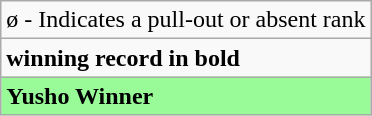<table class="wikitable">
<tr>
<td>ø - Indicates a pull-out or absent rank</td>
</tr>
<tr>
<td><strong>winning record in bold</strong></td>
</tr>
<tr>
<td style="background: PaleGreen;"><strong>Yusho Winner</strong></td>
</tr>
</table>
